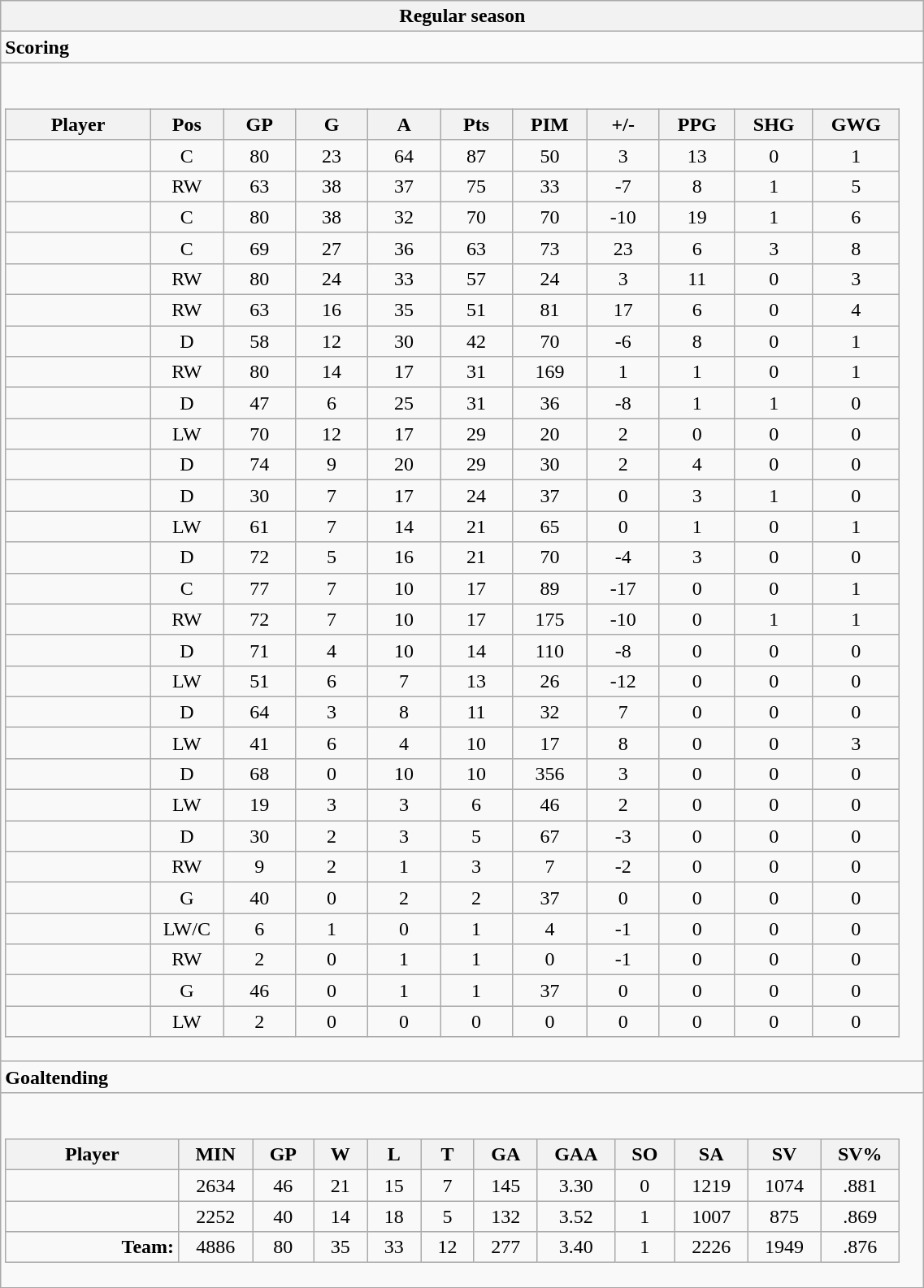<table class="wikitable collapsible" width="60%" border="1">
<tr>
<th>Regular season</th>
</tr>
<tr>
<td class="tocccolors"><strong>Scoring</strong></td>
</tr>
<tr>
<td><br><table class="wikitable sortable">
<tr ALIGN="center">
<th bgcolor="#DDDDFF" width="10%">Player</th>
<th bgcolor="#DDDDFF" width="3%" title="Position">Pos</th>
<th bgcolor="#DDDDFF" width="5%" title="Games played">GP</th>
<th bgcolor="#DDDDFF" width="5%" title="Goals">G</th>
<th bgcolor="#DDDDFF" width="5%" title="Assists">A</th>
<th bgcolor="#DDDDFF" width="5%" title="Points">Pts</th>
<th bgcolor="#DDDDFF" width="5%" title="Penalties in Minutes">PIM</th>
<th bgcolor="#DDDDFF" width="5%" title="Plus/minus">+/-</th>
<th bgcolor="#DDDDFF" width="5%" title="Power play goals">PPG</th>
<th bgcolor="#DDDDFF" width="5%" title="Short-handed goals">SHG</th>
<th bgcolor="#DDDDFF" width="5%" title="Game-winning goals">GWG</th>
</tr>
<tr align="center">
<td align="right"></td>
<td>C</td>
<td>80</td>
<td>23</td>
<td>64</td>
<td>87</td>
<td>50</td>
<td>3</td>
<td>13</td>
<td>0</td>
<td>1</td>
</tr>
<tr align="center">
<td align="right"></td>
<td>RW</td>
<td>63</td>
<td>38</td>
<td>37</td>
<td>75</td>
<td>33</td>
<td>-7</td>
<td>8</td>
<td>1</td>
<td>5</td>
</tr>
<tr align="center">
<td align="right"></td>
<td>C</td>
<td>80</td>
<td>38</td>
<td>32</td>
<td>70</td>
<td>70</td>
<td>-10</td>
<td>19</td>
<td>1</td>
<td>6</td>
</tr>
<tr align="center">
<td align="right"></td>
<td>C</td>
<td>69</td>
<td>27</td>
<td>36</td>
<td>63</td>
<td>73</td>
<td>23</td>
<td>6</td>
<td>3</td>
<td>8</td>
</tr>
<tr align="center">
<td align="right"></td>
<td>RW</td>
<td>80</td>
<td>24</td>
<td>33</td>
<td>57</td>
<td>24</td>
<td>3</td>
<td>11</td>
<td>0</td>
<td>3</td>
</tr>
<tr align="center">
<td align="right"></td>
<td>RW</td>
<td>63</td>
<td>16</td>
<td>35</td>
<td>51</td>
<td>81</td>
<td>17</td>
<td>6</td>
<td>0</td>
<td>4</td>
</tr>
<tr align="center">
<td align="right"></td>
<td>D</td>
<td>58</td>
<td>12</td>
<td>30</td>
<td>42</td>
<td>70</td>
<td>-6</td>
<td>8</td>
<td>0</td>
<td>1</td>
</tr>
<tr align="center">
<td align="right"></td>
<td>RW</td>
<td>80</td>
<td>14</td>
<td>17</td>
<td>31</td>
<td>169</td>
<td>1</td>
<td>1</td>
<td>0</td>
<td>1</td>
</tr>
<tr align="center">
<td align="right"></td>
<td>D</td>
<td>47</td>
<td>6</td>
<td>25</td>
<td>31</td>
<td>36</td>
<td>-8</td>
<td>1</td>
<td>1</td>
<td>0</td>
</tr>
<tr align="center">
<td align="right"></td>
<td>LW</td>
<td>70</td>
<td>12</td>
<td>17</td>
<td>29</td>
<td>20</td>
<td>2</td>
<td>0</td>
<td>0</td>
<td>0</td>
</tr>
<tr align="center">
<td align="right"></td>
<td>D</td>
<td>74</td>
<td>9</td>
<td>20</td>
<td>29</td>
<td>30</td>
<td>2</td>
<td>4</td>
<td>0</td>
<td>0</td>
</tr>
<tr align="center">
<td align="right"></td>
<td>D</td>
<td>30</td>
<td>7</td>
<td>17</td>
<td>24</td>
<td>37</td>
<td>0</td>
<td>3</td>
<td>1</td>
<td>0</td>
</tr>
<tr align="center">
<td align="right"></td>
<td>LW</td>
<td>61</td>
<td>7</td>
<td>14</td>
<td>21</td>
<td>65</td>
<td>0</td>
<td>1</td>
<td>0</td>
<td>1</td>
</tr>
<tr align="center">
<td align="right"></td>
<td>D</td>
<td>72</td>
<td>5</td>
<td>16</td>
<td>21</td>
<td>70</td>
<td>-4</td>
<td>3</td>
<td>0</td>
<td>0</td>
</tr>
<tr align="center">
<td align="right"></td>
<td>C</td>
<td>77</td>
<td>7</td>
<td>10</td>
<td>17</td>
<td>89</td>
<td>-17</td>
<td>0</td>
<td>0</td>
<td>1</td>
</tr>
<tr align="center">
<td align="right"></td>
<td>RW</td>
<td>72</td>
<td>7</td>
<td>10</td>
<td>17</td>
<td>175</td>
<td>-10</td>
<td>0</td>
<td>1</td>
<td>1</td>
</tr>
<tr align="center">
<td align="right"></td>
<td>D</td>
<td>71</td>
<td>4</td>
<td>10</td>
<td>14</td>
<td>110</td>
<td>-8</td>
<td>0</td>
<td>0</td>
<td>0</td>
</tr>
<tr align="center">
<td align="right"></td>
<td>LW</td>
<td>51</td>
<td>6</td>
<td>7</td>
<td>13</td>
<td>26</td>
<td>-12</td>
<td>0</td>
<td>0</td>
<td>0</td>
</tr>
<tr align="center">
<td align="right"></td>
<td>D</td>
<td>64</td>
<td>3</td>
<td>8</td>
<td>11</td>
<td>32</td>
<td>7</td>
<td>0</td>
<td>0</td>
<td>0</td>
</tr>
<tr align="center">
<td align="right"></td>
<td>LW</td>
<td>41</td>
<td>6</td>
<td>4</td>
<td>10</td>
<td>17</td>
<td>8</td>
<td>0</td>
<td>0</td>
<td>3</td>
</tr>
<tr align="center">
<td align="right"></td>
<td>D</td>
<td>68</td>
<td>0</td>
<td>10</td>
<td>10</td>
<td>356</td>
<td>3</td>
<td>0</td>
<td>0</td>
<td>0</td>
</tr>
<tr align="center">
<td align="right"></td>
<td>LW</td>
<td>19</td>
<td>3</td>
<td>3</td>
<td>6</td>
<td>46</td>
<td>2</td>
<td>0</td>
<td>0</td>
<td>0</td>
</tr>
<tr align="center">
<td align="right"></td>
<td>D</td>
<td>30</td>
<td>2</td>
<td>3</td>
<td>5</td>
<td>67</td>
<td>-3</td>
<td>0</td>
<td>0</td>
<td>0</td>
</tr>
<tr align="center">
<td align="right"></td>
<td>RW</td>
<td>9</td>
<td>2</td>
<td>1</td>
<td>3</td>
<td>7</td>
<td>-2</td>
<td>0</td>
<td>0</td>
<td>0</td>
</tr>
<tr align="center">
<td align="right"></td>
<td>G</td>
<td>40</td>
<td>0</td>
<td>2</td>
<td>2</td>
<td>37</td>
<td>0</td>
<td>0</td>
<td>0</td>
<td>0</td>
</tr>
<tr align="center">
<td align="right"></td>
<td>LW/C</td>
<td>6</td>
<td>1</td>
<td>0</td>
<td>1</td>
<td>4</td>
<td>-1</td>
<td>0</td>
<td>0</td>
<td>0</td>
</tr>
<tr align="center">
<td align="right"></td>
<td>RW</td>
<td>2</td>
<td>0</td>
<td>1</td>
<td>1</td>
<td>0</td>
<td>-1</td>
<td>0</td>
<td>0</td>
<td>0</td>
</tr>
<tr align="center">
<td align="right"></td>
<td>G</td>
<td>46</td>
<td>0</td>
<td>1</td>
<td>1</td>
<td>37</td>
<td>0</td>
<td>0</td>
<td>0</td>
<td>0</td>
</tr>
<tr align="center">
<td align="right"></td>
<td>LW</td>
<td>2</td>
<td>0</td>
<td>0</td>
<td>0</td>
<td>0</td>
<td>0</td>
<td>0</td>
<td>0</td>
<td>0</td>
</tr>
</table>
</td>
</tr>
<tr>
<td class="toccolors"><strong>Goaltending</strong></td>
</tr>
<tr>
<td><br><table class="wikitable sortable">
<tr>
<th bgcolor="#DDDDFF" width="10%">Player</th>
<th width="3%" bgcolor="#DDDDFF" title="Minutes played">MIN</th>
<th width="3%" bgcolor="#DDDDFF" title="Games played in">GP</th>
<th width="3%" bgcolor="#DDDDFF" title="Wins">W</th>
<th width="3%" bgcolor="#DDDDFF"title="Losses">L</th>
<th width="3%" bgcolor="#DDDDFF" title="Ties">T</th>
<th width="3%" bgcolor="#DDDDFF" title="Goals against">GA</th>
<th width="3%" bgcolor="#DDDDFF" title="Goals against average">GAA</th>
<th width="3%" bgcolor="#DDDDFF"title="Shut-outs">SO</th>
<th width="3%" bgcolor="#DDDDFF" title="Shots against">SA</th>
<th width="3%" bgcolor="#DDDDFF" title="Shots saved">SV</th>
<th width="3%" bgcolor="#DDDDFF" title="Save percentage">SV%</th>
</tr>
<tr align="center">
<td align="right"></td>
<td>2634</td>
<td>46</td>
<td>21</td>
<td>15</td>
<td>7</td>
<td>145</td>
<td>3.30</td>
<td>0</td>
<td>1219</td>
<td>1074</td>
<td>.881</td>
</tr>
<tr align="center">
<td align="right"></td>
<td>2252</td>
<td>40</td>
<td>14</td>
<td>18</td>
<td>5</td>
<td>132</td>
<td>3.52</td>
<td>1</td>
<td>1007</td>
<td>875</td>
<td>.869</td>
</tr>
<tr align="center">
<td align="right"><strong>Team:</strong></td>
<td>4886</td>
<td>80</td>
<td>35</td>
<td>33</td>
<td>12</td>
<td>277</td>
<td>3.40</td>
<td>1</td>
<td>2226</td>
<td>1949</td>
<td>.876</td>
</tr>
</table>
</td>
</tr>
<tr>
</tr>
</table>
